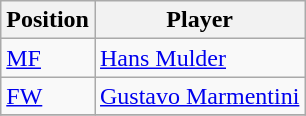<table class="wikitable sortable">
<tr>
<th>Position</th>
<th>Player</th>
</tr>
<tr>
<td><a href='#'>MF</a></td>
<td> <a href='#'>Hans Mulder</a></td>
</tr>
<tr>
<td><a href='#'>FW</a></td>
<td> <a href='#'>Gustavo Marmentini</a></td>
</tr>
<tr>
</tr>
</table>
